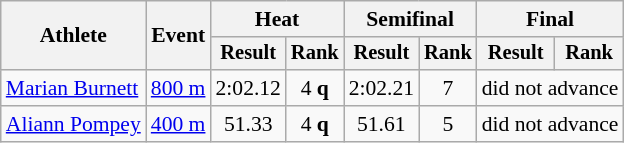<table class=wikitable style="font-size:90%">
<tr>
<th rowspan="2">Athlete</th>
<th rowspan="2">Event</th>
<th colspan="2">Heat</th>
<th colspan="2">Semifinal</th>
<th colspan="2">Final</th>
</tr>
<tr style="font-size:95%">
<th>Result</th>
<th>Rank</th>
<th>Result</th>
<th>Rank</th>
<th>Result</th>
<th>Rank</th>
</tr>
<tr align=center>
<td align=left><a href='#'>Marian Burnett</a></td>
<td align=left><a href='#'>800 m</a></td>
<td>2:02.12</td>
<td>4 <strong>q</strong></td>
<td>2:02.21</td>
<td>7</td>
<td colspan=2>did not advance</td>
</tr>
<tr align=center>
<td align=left><a href='#'>Aliann Pompey</a></td>
<td align=left><a href='#'>400 m</a></td>
<td>51.33</td>
<td>4 <strong>q</strong></td>
<td>51.61</td>
<td>5</td>
<td colspan=2>did not advance</td>
</tr>
</table>
